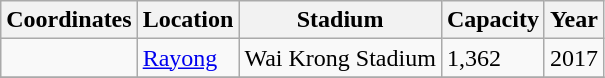<table class="wikitable sortable">
<tr>
<th>Coordinates</th>
<th>Location</th>
<th>Stadium</th>
<th>Capacity</th>
<th>Year</th>
</tr>
<tr>
<td></td>
<td><a href='#'>Rayong</a></td>
<td>Wai Krong Stadium</td>
<td>1,362</td>
<td>2017</td>
</tr>
<tr>
</tr>
</table>
